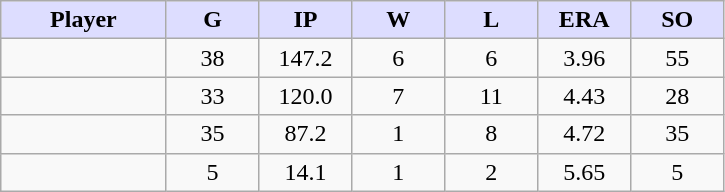<table class="wikitable sortable">
<tr>
<th style="background:#ddf; width:16%;">Player</th>
<th style="background:#ddf; width:9%;">G</th>
<th style="background:#ddf; width:9%;">IP</th>
<th style="background:#ddf; width:9%;">W</th>
<th style="background:#ddf; width:9%;">L</th>
<th style="background:#ddf; width:9%;">ERA</th>
<th style="background:#ddf; width:9%;">SO</th>
</tr>
<tr style="text-align:center;">
<td></td>
<td>38</td>
<td>147.2</td>
<td>6</td>
<td>6</td>
<td>3.96</td>
<td>55</td>
</tr>
<tr style="text-align:center;">
<td></td>
<td>33</td>
<td>120.0</td>
<td>7</td>
<td>11</td>
<td>4.43</td>
<td>28</td>
</tr>
<tr style="text-align:center;">
<td></td>
<td>35</td>
<td>87.2</td>
<td>1</td>
<td>8</td>
<td>4.72</td>
<td>35</td>
</tr>
<tr style="text-align:center;">
<td></td>
<td>5</td>
<td>14.1</td>
<td>1</td>
<td>2</td>
<td>5.65</td>
<td>5</td>
</tr>
</table>
